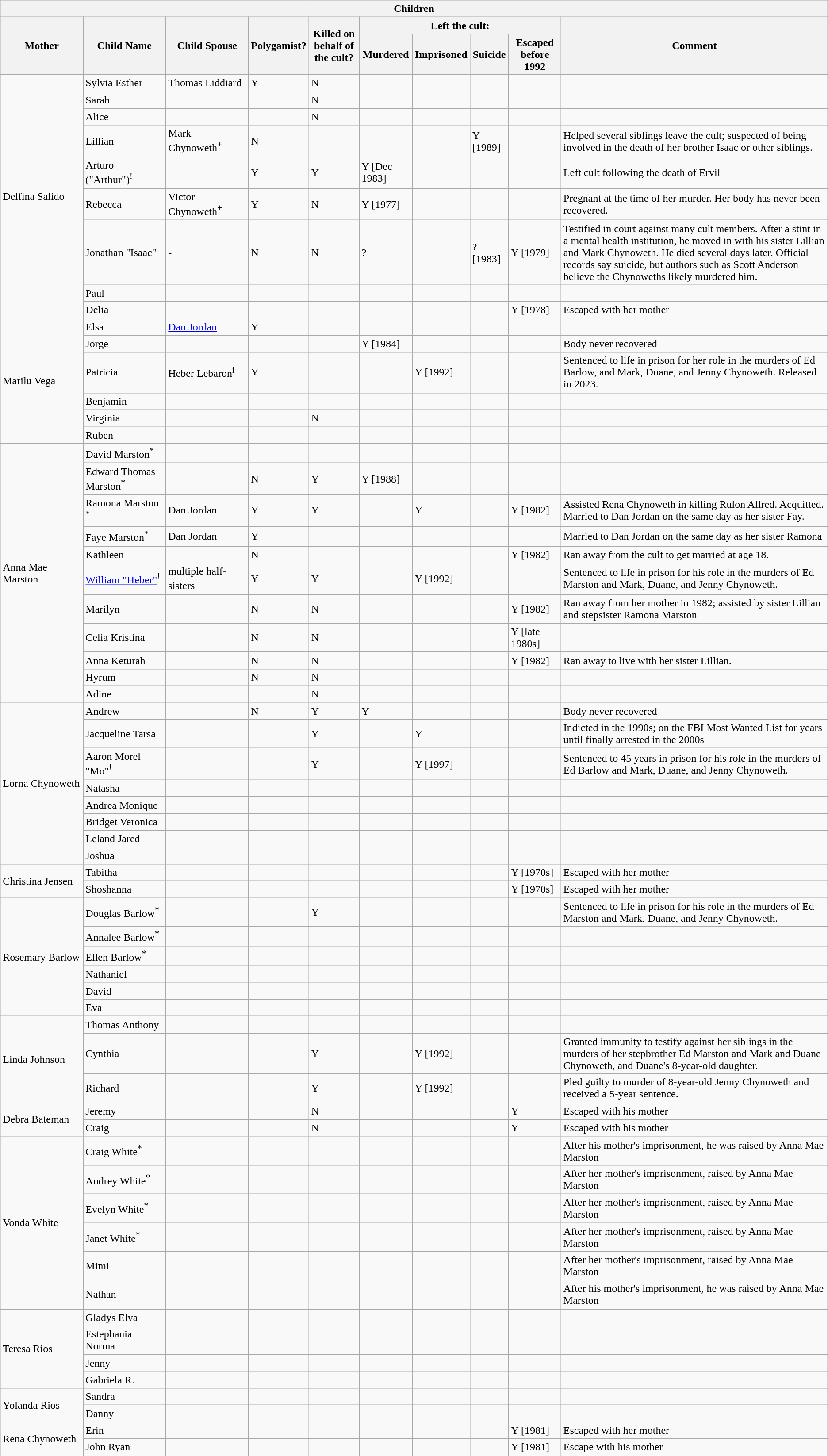<table class=wikitable>
<tr>
<th colspan="10" valign="center">Children</th>
</tr>
<tr>
<th rowspan="2" width="10%">Mother</th>
<th rowspan = "2" width="10%">Child Name</th>
<th rowspan="2" width= "10%">Child Spouse</th>
<th rowspan="2">Polygamist?</th>
<th rowspan="2">Killed on behalf of the cult?</th>
<th colspan="4">Left the cult:</th>
<th rowspan="2">Comment</th>
</tr>
<tr>
<th>Murdered</th>
<th>Imprisoned</th>
<th>Suicide</th>
<th>Escaped before 1992</th>
</tr>
<tr>
<td rowspan="9">Delfina Salido</td>
<td>Sylvia Esther</td>
<td>Thomas Liddiard</td>
<td>Y</td>
<td>N</td>
<td></td>
<td></td>
<td></td>
<td></td>
<td></td>
</tr>
<tr>
<td>Sarah</td>
<td></td>
<td></td>
<td>N</td>
<td></td>
<td></td>
<td></td>
<td></td>
<td></td>
</tr>
<tr>
<td>Alice</td>
<td></td>
<td></td>
<td>N</td>
<td></td>
<td></td>
<td></td>
<td></td>
<td></td>
</tr>
<tr>
<td>Lillian</td>
<td>Mark Chynoweth<sup>+</sup></td>
<td>N</td>
<td></td>
<td></td>
<td></td>
<td>Y [1989]</td>
<td></td>
<td>Helped several siblings leave the cult; suspected of being involved in the death of her brother Isaac or other siblings.</td>
</tr>
<tr>
<td>Arturo ("Arthur")<sup>!</sup></td>
<td></td>
<td>Y</td>
<td>Y</td>
<td>Y [Dec 1983]</td>
<td></td>
<td></td>
<td></td>
<td>Left cult following the death of Ervil</td>
</tr>
<tr>
<td>Rebecca</td>
<td>Victor Chynoweth<sup>+</sup></td>
<td>Y</td>
<td>N</td>
<td>Y [1977]</td>
<td></td>
<td></td>
<td></td>
<td>Pregnant at the time of her murder. Her body has never been recovered.</td>
</tr>
<tr>
<td>Jonathan "Isaac"</td>
<td>-</td>
<td>N</td>
<td>N</td>
<td>?</td>
<td></td>
<td>? [1983]</td>
<td>Y [1979]</td>
<td>Testified in court against many cult members. After a stint in a mental health institution, he moved in with his sister Lillian and Mark Chynoweth. He died several days later. Official records say suicide, but authors such as Scott Anderson believe the Chynoweths likely murdered him.</td>
</tr>
<tr>
<td>Paul</td>
<td></td>
<td></td>
<td></td>
<td></td>
<td></td>
<td></td>
<td></td>
<td></td>
</tr>
<tr>
<td>Delia</td>
<td></td>
<td></td>
<td></td>
<td></td>
<td></td>
<td></td>
<td>Y [1978]</td>
<td>Escaped with her mother</td>
</tr>
<tr>
<td rowspan="6">Marilu Vega</td>
<td>Elsa</td>
<td><a href='#'>Dan Jordan</a></td>
<td>Y</td>
<td></td>
<td></td>
<td></td>
<td></td>
<td></td>
<td></td>
</tr>
<tr>
<td>Jorge</td>
<td></td>
<td></td>
<td></td>
<td>Y [1984]</td>
<td></td>
<td></td>
<td></td>
<td>Body never recovered</td>
</tr>
<tr>
<td>Patricia</td>
<td>Heber Lebaron<sup>i</sup></td>
<td>Y</td>
<td></td>
<td></td>
<td>Y [1992]</td>
<td></td>
<td></td>
<td>Sentenced to life in prison for her role in the murders of Ed Barlow, and Mark, Duane, and Jenny Chynoweth. Released in 2023.</td>
</tr>
<tr>
<td>Benjamin</td>
<td></td>
<td></td>
<td></td>
<td></td>
<td></td>
<td></td>
<td></td>
<td></td>
</tr>
<tr>
<td>Virginia</td>
<td></td>
<td></td>
<td>N</td>
<td></td>
<td></td>
<td></td>
<td></td>
<td></td>
</tr>
<tr>
<td>Ruben</td>
<td></td>
<td></td>
<td></td>
<td></td>
<td></td>
<td></td>
<td></td>
<td></td>
</tr>
<tr>
<td rowspan=11>Anna Mae Marston</td>
<td>David Marston<sup>*</sup></td>
<td></td>
<td></td>
<td></td>
<td></td>
<td></td>
<td></td>
<td></td>
<td></td>
</tr>
<tr>
<td>Edward Thomas Marston<sup>*</sup></td>
<td></td>
<td>N</td>
<td>Y</td>
<td>Y [1988]</td>
<td></td>
<td></td>
<td></td>
<td></td>
</tr>
<tr>
<td>Ramona Marston <sup>*</sup></td>
<td>Dan Jordan</td>
<td>Y</td>
<td>Y</td>
<td></td>
<td>Y</td>
<td></td>
<td>Y [1982]</td>
<td>Assisted Rena Chynoweth in killing Rulon Allred. Acquitted. Married to Dan Jordan on the same day as her sister Fay.</td>
</tr>
<tr>
<td>Faye Marston<sup>*</sup></td>
<td>Dan Jordan</td>
<td>Y</td>
<td></td>
<td></td>
<td></td>
<td></td>
<td></td>
<td>Married to Dan Jordan on the same day as her sister Ramona</td>
</tr>
<tr>
<td>Kathleen</td>
<td></td>
<td>N</td>
<td></td>
<td></td>
<td></td>
<td></td>
<td>Y [1982]</td>
<td>Ran away from the cult to get married at age 18.</td>
</tr>
<tr>
<td><a href='#'>William "Heber"</a><sup>!</sup></td>
<td>multiple half-sisters<sup>i</sup></td>
<td>Y</td>
<td>Y</td>
<td></td>
<td>Y [1992]</td>
<td></td>
<td></td>
<td>Sentenced to life in prison for his role in the murders of Ed Marston and Mark, Duane, and Jenny Chynoweth.</td>
</tr>
<tr>
<td>Marilyn</td>
<td></td>
<td>N</td>
<td>N</td>
<td></td>
<td></td>
<td></td>
<td>Y [1982]</td>
<td>Ran away from her mother in 1982; assisted by sister Lillian and stepsister Ramona Marston</td>
</tr>
<tr>
<td>Celia Kristina</td>
<td></td>
<td>N</td>
<td>N</td>
<td></td>
<td></td>
<td></td>
<td>Y [late 1980s]</td>
<td></td>
</tr>
<tr>
<td>Anna Keturah</td>
<td></td>
<td>N</td>
<td>N</td>
<td></td>
<td></td>
<td></td>
<td>Y [1982]</td>
<td>Ran away to live with her sister Lillian.</td>
</tr>
<tr>
<td>Hyrum</td>
<td></td>
<td>N</td>
<td>N</td>
<td></td>
<td></td>
<td></td>
<td></td>
<td></td>
</tr>
<tr>
<td>Adine</td>
<td></td>
<td></td>
<td>N</td>
<td></td>
<td></td>
<td></td>
<td></td>
<td></td>
</tr>
<tr>
<td rowspan="8">Lorna Chynoweth</td>
<td>Andrew</td>
<td></td>
<td>N</td>
<td>Y</td>
<td>Y</td>
<td></td>
<td></td>
<td></td>
<td>Body never recovered</td>
</tr>
<tr>
<td>Jacqueline Tarsa</td>
<td></td>
<td></td>
<td>Y</td>
<td></td>
<td>Y</td>
<td></td>
<td></td>
<td>Indicted in the 1990s; on the FBI Most Wanted List for years until finally arrested in the 2000s</td>
</tr>
<tr>
<td>Aaron Morel "Mo"<sup>!</sup></td>
<td></td>
<td></td>
<td>Y</td>
<td></td>
<td>Y [1997]</td>
<td></td>
<td></td>
<td>Sentenced to 45 years in prison for his role in the murders of Ed Barlow and Mark, Duane, and Jenny Chynoweth.</td>
</tr>
<tr>
<td>Natasha</td>
<td></td>
<td></td>
<td></td>
<td></td>
<td></td>
<td></td>
<td></td>
<td></td>
</tr>
<tr>
<td>Andrea Monique</td>
<td></td>
<td></td>
<td></td>
<td></td>
<td></td>
<td></td>
<td></td>
<td></td>
</tr>
<tr>
<td>Bridget Veronica</td>
<td></td>
<td></td>
<td></td>
<td></td>
<td></td>
<td></td>
<td></td>
<td></td>
</tr>
<tr>
<td>Leland Jared</td>
<td></td>
<td></td>
<td></td>
<td></td>
<td></td>
<td></td>
<td></td>
<td></td>
</tr>
<tr>
<td>Joshua</td>
<td></td>
<td></td>
<td></td>
<td></td>
<td></td>
<td></td>
<td></td>
<td></td>
</tr>
<tr>
<td rowspan="2">Christina Jensen</td>
<td>Tabitha</td>
<td></td>
<td></td>
<td></td>
<td></td>
<td></td>
<td></td>
<td>Y [1970s]</td>
<td>Escaped with her mother</td>
</tr>
<tr>
<td>Shoshanna</td>
<td></td>
<td></td>
<td></td>
<td></td>
<td></td>
<td></td>
<td>Y [1970s]</td>
<td>Escaped with her mother</td>
</tr>
<tr>
<td rowspan="6">Rosemary Barlow</td>
<td>Douglas Barlow<sup>*</sup></td>
<td></td>
<td></td>
<td>Y</td>
<td></td>
<td></td>
<td></td>
<td></td>
<td>Sentenced to life in prison for his role in the murders of Ed Marston and Mark, Duane, and Jenny Chynoweth.</td>
</tr>
<tr>
<td>Annalee Barlow<sup>*</sup></td>
<td></td>
<td></td>
<td></td>
<td></td>
<td></td>
<td></td>
<td></td>
<td></td>
</tr>
<tr>
<td>Ellen Barlow<sup>*</sup></td>
<td></td>
<td></td>
<td></td>
<td></td>
<td></td>
<td></td>
<td></td>
<td></td>
</tr>
<tr>
<td>Nathaniel</td>
<td></td>
<td></td>
<td></td>
<td></td>
<td></td>
<td></td>
<td></td>
<td></td>
</tr>
<tr>
<td>David</td>
<td></td>
<td></td>
<td></td>
<td></td>
<td></td>
<td></td>
<td></td>
<td></td>
</tr>
<tr>
<td>Eva</td>
<td></td>
<td></td>
<td></td>
<td></td>
<td></td>
<td></td>
<td></td>
<td></td>
</tr>
<tr>
<td rowspan="3">Linda Johnson</td>
<td>Thomas Anthony</td>
<td></td>
<td></td>
<td></td>
<td></td>
<td></td>
<td></td>
<td></td>
<td></td>
</tr>
<tr>
<td>Cynthia</td>
<td></td>
<td></td>
<td>Y</td>
<td></td>
<td>Y [1992]</td>
<td></td>
<td></td>
<td>Granted immunity to testify against her siblings in the murders of her stepbrother Ed Marston and Mark and Duane Chynoweth, and Duane's 8-year-old daughter.</td>
</tr>
<tr>
<td>Richard</td>
<td></td>
<td></td>
<td>Y</td>
<td></td>
<td>Y [1992]</td>
<td></td>
<td></td>
<td>Pled guilty to murder of 8-year-old Jenny Chynoweth and received a 5-year sentence.</td>
</tr>
<tr>
<td rowspan="2">Debra Bateman</td>
<td>Jeremy</td>
<td></td>
<td></td>
<td>N</td>
<td></td>
<td></td>
<td></td>
<td>Y</td>
<td>Escaped with his mother</td>
</tr>
<tr>
<td>Craig</td>
<td></td>
<td></td>
<td>N</td>
<td></td>
<td></td>
<td></td>
<td>Y</td>
<td>Escaped with his mother</td>
</tr>
<tr>
<td rowspan="6">Vonda White</td>
<td>Craig White<sup>*</sup></td>
<td></td>
<td></td>
<td></td>
<td></td>
<td></td>
<td></td>
<td></td>
<td>After his mother's imprisonment, he was raised by Anna Mae Marston</td>
</tr>
<tr>
<td>Audrey White<sup>*</sup></td>
<td></td>
<td></td>
<td></td>
<td></td>
<td></td>
<td></td>
<td></td>
<td>After her mother's imprisonment, raised by Anna Mae Marston</td>
</tr>
<tr>
<td>Evelyn White<sup>*</sup></td>
<td></td>
<td></td>
<td></td>
<td></td>
<td></td>
<td></td>
<td></td>
<td>After her mother's imprisonment, raised by Anna Mae Marston</td>
</tr>
<tr>
<td>Janet White<sup>*</sup></td>
<td></td>
<td></td>
<td></td>
<td></td>
<td></td>
<td></td>
<td></td>
<td>After her mother's imprisonment, raised by Anna Mae Marston</td>
</tr>
<tr>
<td>Mimi</td>
<td></td>
<td></td>
<td></td>
<td></td>
<td></td>
<td></td>
<td></td>
<td>After her mother's imprisonment, raised by Anna Mae Marston</td>
</tr>
<tr>
<td>Nathan</td>
<td></td>
<td></td>
<td></td>
<td></td>
<td></td>
<td></td>
<td></td>
<td>After his mother's imprisonment, he was raised by Anna Mae Marston</td>
</tr>
<tr>
<td rowspan="4">Teresa Rios</td>
<td>Gladys Elva</td>
<td></td>
<td></td>
<td></td>
<td></td>
<td></td>
<td></td>
<td></td>
<td></td>
</tr>
<tr>
<td>Estephania Norma</td>
<td></td>
<td></td>
<td></td>
<td></td>
<td></td>
<td></td>
<td></td>
<td></td>
</tr>
<tr>
<td>Jenny</td>
<td></td>
<td></td>
<td></td>
<td></td>
<td></td>
<td></td>
<td></td>
<td></td>
</tr>
<tr>
<td>Gabriela R.</td>
<td></td>
<td></td>
<td></td>
<td></td>
<td></td>
<td></td>
<td></td>
<td></td>
</tr>
<tr>
<td rowspan="2">Yolanda Rios</td>
<td>Sandra</td>
<td></td>
<td></td>
<td></td>
<td></td>
<td></td>
<td></td>
<td></td>
<td></td>
</tr>
<tr>
<td>Danny</td>
<td></td>
<td></td>
<td></td>
<td></td>
<td></td>
<td></td>
<td></td>
<td></td>
</tr>
<tr>
<td rowspan="2">Rena Chynoweth</td>
<td>Erin</td>
<td></td>
<td></td>
<td></td>
<td></td>
<td></td>
<td></td>
<td>Y [1981]</td>
<td>Escaped with her mother</td>
</tr>
<tr>
<td>John Ryan</td>
<td></td>
<td></td>
<td></td>
<td></td>
<td></td>
<td></td>
<td>Y [1981]</td>
<td>Escape with his mother</td>
</tr>
</table>
